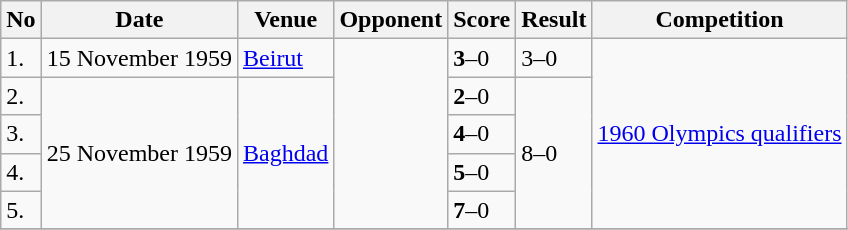<table class="wikitable" style="font-size:100%;">
<tr>
<th>No</th>
<th>Date</th>
<th>Venue</th>
<th>Opponent</th>
<th>Score</th>
<th>Result</th>
<th>Competition</th>
</tr>
<tr>
<td>1.</td>
<td>15 November 1959</td>
<td><a href='#'>Beirut</a></td>
<td rowspan="5"></td>
<td><strong>3</strong>–0</td>
<td>3–0</td>
<td rowspan="5"><a href='#'>1960 Olympics qualifiers</a></td>
</tr>
<tr>
<td>2.</td>
<td rowspan="4">25 November 1959</td>
<td rowspan="4"><a href='#'>Baghdad</a></td>
<td><strong>2</strong>–0</td>
<td rowspan="4">8–0</td>
</tr>
<tr>
<td>3.</td>
<td><strong>4</strong>–0</td>
</tr>
<tr>
<td>4.</td>
<td><strong>5</strong>–0</td>
</tr>
<tr>
<td>5.</td>
<td><strong>7</strong>–0</td>
</tr>
<tr>
</tr>
</table>
